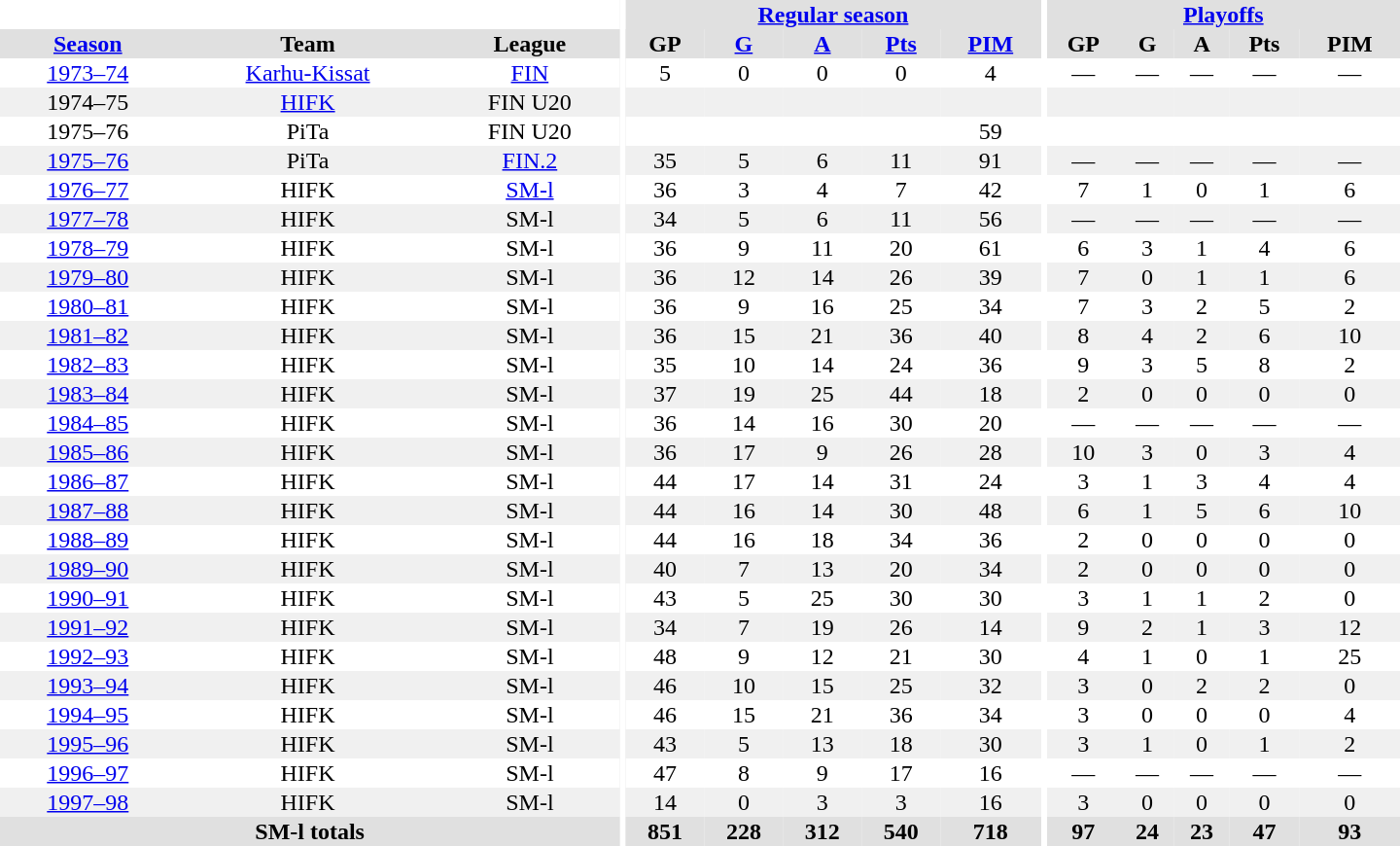<table border="0" cellpadding="1" cellspacing="0" style="text-align:center; width:60em">
<tr bgcolor="#e0e0e0">
<th colspan="3" bgcolor="#ffffff"></th>
<th rowspan="100" bgcolor="#ffffff"></th>
<th colspan="5"><a href='#'>Regular season</a></th>
<th rowspan="100" bgcolor="#ffffff"></th>
<th colspan="5"><a href='#'>Playoffs</a></th>
</tr>
<tr bgcolor="#e0e0e0">
<th><a href='#'>Season</a></th>
<th>Team</th>
<th>League</th>
<th>GP</th>
<th><a href='#'>G</a></th>
<th><a href='#'>A</a></th>
<th><a href='#'>Pts</a></th>
<th><a href='#'>PIM</a></th>
<th>GP</th>
<th>G</th>
<th>A</th>
<th>Pts</th>
<th>PIM</th>
</tr>
<tr>
<td><a href='#'>1973–74</a></td>
<td><a href='#'>Karhu-Kissat</a></td>
<td><a href='#'>FIN</a></td>
<td>5</td>
<td>0</td>
<td>0</td>
<td>0</td>
<td>4</td>
<td>—</td>
<td>—</td>
<td>—</td>
<td>—</td>
<td>—</td>
</tr>
<tr bgcolor="#f0f0f0">
<td>1974–75</td>
<td><a href='#'>HIFK</a></td>
<td>FIN U20</td>
<td></td>
<td></td>
<td></td>
<td></td>
<td></td>
<td></td>
<td></td>
<td></td>
<td></td>
<td></td>
</tr>
<tr>
<td>1975–76</td>
<td>PiTa</td>
<td>FIN U20</td>
<td></td>
<td></td>
<td></td>
<td></td>
<td>59</td>
<td></td>
<td></td>
<td></td>
<td></td>
<td></td>
</tr>
<tr bgcolor="#f0f0f0">
<td><a href='#'>1975–76</a></td>
<td>PiTa</td>
<td><a href='#'>FIN.2</a></td>
<td>35</td>
<td>5</td>
<td>6</td>
<td>11</td>
<td>91</td>
<td>—</td>
<td>—</td>
<td>—</td>
<td>—</td>
<td>—</td>
</tr>
<tr>
<td><a href='#'>1976–77</a></td>
<td>HIFK</td>
<td><a href='#'>SM-l</a></td>
<td>36</td>
<td>3</td>
<td>4</td>
<td>7</td>
<td>42</td>
<td>7</td>
<td>1</td>
<td>0</td>
<td>1</td>
<td>6</td>
</tr>
<tr bgcolor="#f0f0f0">
<td><a href='#'>1977–78</a></td>
<td>HIFK</td>
<td>SM-l</td>
<td>34</td>
<td>5</td>
<td>6</td>
<td>11</td>
<td>56</td>
<td>—</td>
<td>—</td>
<td>—</td>
<td>—</td>
<td>—</td>
</tr>
<tr>
<td><a href='#'>1978–79</a></td>
<td>HIFK</td>
<td>SM-l</td>
<td>36</td>
<td>9</td>
<td>11</td>
<td>20</td>
<td>61</td>
<td>6</td>
<td>3</td>
<td>1</td>
<td>4</td>
<td>6</td>
</tr>
<tr bgcolor="#f0f0f0">
<td><a href='#'>1979–80</a></td>
<td>HIFK</td>
<td>SM-l</td>
<td>36</td>
<td>12</td>
<td>14</td>
<td>26</td>
<td>39</td>
<td>7</td>
<td>0</td>
<td>1</td>
<td>1</td>
<td>6</td>
</tr>
<tr>
<td><a href='#'>1980–81</a></td>
<td>HIFK</td>
<td>SM-l</td>
<td>36</td>
<td>9</td>
<td>16</td>
<td>25</td>
<td>34</td>
<td>7</td>
<td>3</td>
<td>2</td>
<td>5</td>
<td>2</td>
</tr>
<tr bgcolor="#f0f0f0">
<td><a href='#'>1981–82</a></td>
<td>HIFK</td>
<td>SM-l</td>
<td>36</td>
<td>15</td>
<td>21</td>
<td>36</td>
<td>40</td>
<td>8</td>
<td>4</td>
<td>2</td>
<td>6</td>
<td>10</td>
</tr>
<tr>
<td><a href='#'>1982–83</a></td>
<td>HIFK</td>
<td>SM-l</td>
<td>35</td>
<td>10</td>
<td>14</td>
<td>24</td>
<td>36</td>
<td>9</td>
<td>3</td>
<td>5</td>
<td>8</td>
<td>2</td>
</tr>
<tr bgcolor="#f0f0f0">
<td><a href='#'>1983–84</a></td>
<td>HIFK</td>
<td>SM-l</td>
<td>37</td>
<td>19</td>
<td>25</td>
<td>44</td>
<td>18</td>
<td>2</td>
<td>0</td>
<td>0</td>
<td>0</td>
<td>0</td>
</tr>
<tr>
<td><a href='#'>1984–85</a></td>
<td>HIFK</td>
<td>SM-l</td>
<td>36</td>
<td>14</td>
<td>16</td>
<td>30</td>
<td>20</td>
<td>—</td>
<td>—</td>
<td>—</td>
<td>—</td>
<td>—</td>
</tr>
<tr bgcolor="#f0f0f0">
<td><a href='#'>1985–86</a></td>
<td>HIFK</td>
<td>SM-l</td>
<td>36</td>
<td>17</td>
<td>9</td>
<td>26</td>
<td>28</td>
<td>10</td>
<td>3</td>
<td>0</td>
<td>3</td>
<td>4</td>
</tr>
<tr>
<td><a href='#'>1986–87</a></td>
<td>HIFK</td>
<td>SM-l</td>
<td>44</td>
<td>17</td>
<td>14</td>
<td>31</td>
<td>24</td>
<td>3</td>
<td>1</td>
<td>3</td>
<td>4</td>
<td>4</td>
</tr>
<tr bgcolor="#f0f0f0">
<td><a href='#'>1987–88</a></td>
<td>HIFK</td>
<td>SM-l</td>
<td>44</td>
<td>16</td>
<td>14</td>
<td>30</td>
<td>48</td>
<td>6</td>
<td>1</td>
<td>5</td>
<td>6</td>
<td>10</td>
</tr>
<tr>
<td><a href='#'>1988–89</a></td>
<td>HIFK</td>
<td>SM-l</td>
<td>44</td>
<td>16</td>
<td>18</td>
<td>34</td>
<td>36</td>
<td>2</td>
<td>0</td>
<td>0</td>
<td>0</td>
<td>0</td>
</tr>
<tr bgcolor="#f0f0f0">
<td><a href='#'>1989–90</a></td>
<td>HIFK</td>
<td>SM-l</td>
<td>40</td>
<td>7</td>
<td>13</td>
<td>20</td>
<td>34</td>
<td>2</td>
<td>0</td>
<td>0</td>
<td>0</td>
<td>0</td>
</tr>
<tr>
<td><a href='#'>1990–91</a></td>
<td>HIFK</td>
<td>SM-l</td>
<td>43</td>
<td>5</td>
<td>25</td>
<td>30</td>
<td>30</td>
<td>3</td>
<td>1</td>
<td>1</td>
<td>2</td>
<td>0</td>
</tr>
<tr bgcolor="#f0f0f0">
<td><a href='#'>1991–92</a></td>
<td>HIFK</td>
<td>SM-l</td>
<td>34</td>
<td>7</td>
<td>19</td>
<td>26</td>
<td>14</td>
<td>9</td>
<td>2</td>
<td>1</td>
<td>3</td>
<td>12</td>
</tr>
<tr>
<td><a href='#'>1992–93</a></td>
<td>HIFK</td>
<td>SM-l</td>
<td>48</td>
<td>9</td>
<td>12</td>
<td>21</td>
<td>30</td>
<td>4</td>
<td>1</td>
<td>0</td>
<td>1</td>
<td>25</td>
</tr>
<tr bgcolor="#f0f0f0">
<td><a href='#'>1993–94</a></td>
<td>HIFK</td>
<td>SM-l</td>
<td>46</td>
<td>10</td>
<td>15</td>
<td>25</td>
<td>32</td>
<td>3</td>
<td>0</td>
<td>2</td>
<td>2</td>
<td>0</td>
</tr>
<tr>
<td><a href='#'>1994–95</a></td>
<td>HIFK</td>
<td>SM-l</td>
<td>46</td>
<td>15</td>
<td>21</td>
<td>36</td>
<td>34</td>
<td>3</td>
<td>0</td>
<td>0</td>
<td>0</td>
<td>4</td>
</tr>
<tr bgcolor="#f0f0f0">
<td><a href='#'>1995–96</a></td>
<td>HIFK</td>
<td>SM-l</td>
<td>43</td>
<td>5</td>
<td>13</td>
<td>18</td>
<td>30</td>
<td>3</td>
<td>1</td>
<td>0</td>
<td>1</td>
<td>2</td>
</tr>
<tr>
<td><a href='#'>1996–97</a></td>
<td>HIFK</td>
<td>SM-l</td>
<td>47</td>
<td>8</td>
<td>9</td>
<td>17</td>
<td>16</td>
<td>—</td>
<td>—</td>
<td>—</td>
<td>—</td>
<td>—</td>
</tr>
<tr bgcolor="#f0f0f0">
<td><a href='#'>1997–98</a></td>
<td>HIFK</td>
<td>SM-l</td>
<td>14</td>
<td>0</td>
<td>3</td>
<td>3</td>
<td>16</td>
<td>3</td>
<td>0</td>
<td>0</td>
<td>0</td>
<td>0</td>
</tr>
<tr bgcolor="#e0e0e0">
<th colspan="3">SM-l totals</th>
<th>851</th>
<th>228</th>
<th>312</th>
<th>540</th>
<th>718</th>
<th>97</th>
<th>24</th>
<th>23</th>
<th>47</th>
<th>93</th>
</tr>
</table>
